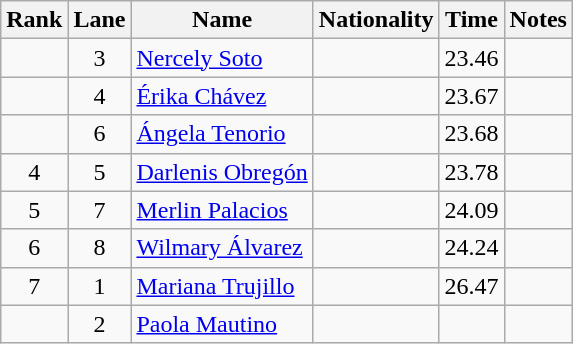<table class="wikitable sortable" style="text-align:center">
<tr>
<th>Rank</th>
<th>Lane</th>
<th>Name</th>
<th>Nationality</th>
<th>Time</th>
<th>Notes</th>
</tr>
<tr>
<td></td>
<td>3</td>
<td align=left><a href='#'>Nercely Soto</a></td>
<td align=left></td>
<td>23.46</td>
<td></td>
</tr>
<tr>
<td></td>
<td>4</td>
<td align=left><a href='#'>Érika Chávez</a></td>
<td align=left></td>
<td>23.67</td>
<td></td>
</tr>
<tr>
<td></td>
<td>6</td>
<td align=left><a href='#'>Ángela Tenorio</a></td>
<td align=left></td>
<td>23.68</td>
<td></td>
</tr>
<tr>
<td>4</td>
<td>5</td>
<td align=left><a href='#'>Darlenis Obregón</a></td>
<td align=left></td>
<td>23.78</td>
<td></td>
</tr>
<tr>
<td>5</td>
<td>7</td>
<td align=left><a href='#'>Merlin Palacios</a></td>
<td align=left></td>
<td>24.09</td>
<td></td>
</tr>
<tr>
<td>6</td>
<td>8</td>
<td align=left><a href='#'>Wilmary Álvarez</a></td>
<td align=left></td>
<td>24.24</td>
<td></td>
</tr>
<tr>
<td>7</td>
<td>1</td>
<td align=left><a href='#'>Mariana Trujillo</a></td>
<td align=left></td>
<td>26.47</td>
<td></td>
</tr>
<tr>
<td></td>
<td>2</td>
<td align=left><a href='#'>Paola Mautino</a></td>
<td align=left></td>
<td></td>
<td></td>
</tr>
</table>
